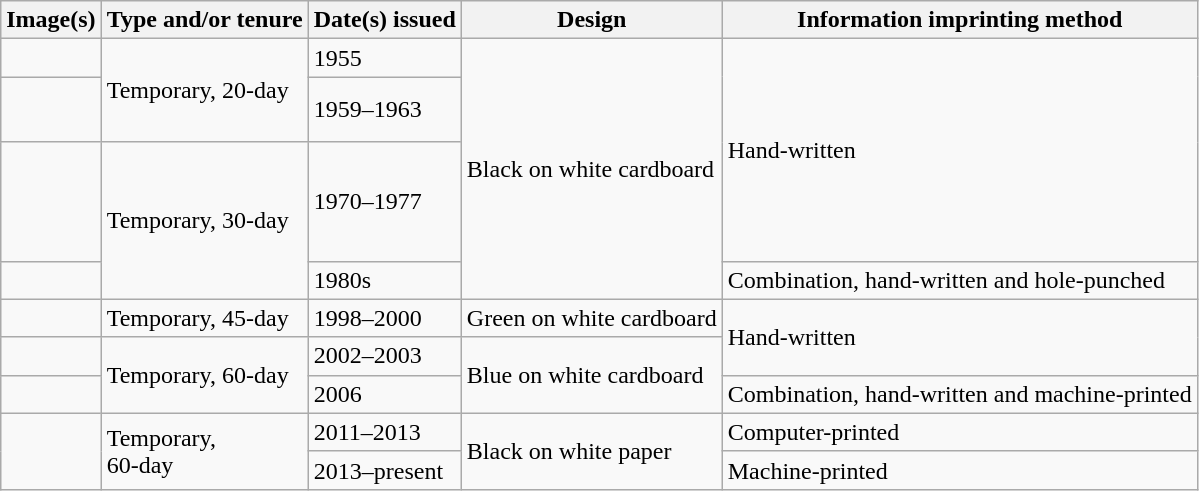<table class="wikitable">
<tr>
<th>Image(s)</th>
<th>Type and/or tenure</th>
<th>Date(s) issued</th>
<th>Design</th>
<th>Information imprinting method</th>
</tr>
<tr>
<td></td>
<td rowspan="2">Temporary, 20-day</td>
<td>1955</td>
<td rowspan="4">Black on white cardboard</td>
<td rowspan="3">Hand-written</td>
</tr>
<tr>
<td><br><br></td>
<td>1959–1963</td>
</tr>
<tr>
<td><br><br><br><br></td>
<td rowspan="2">Temporary, 30-day</td>
<td>1970–1977</td>
</tr>
<tr>
<td><br></td>
<td>1980s</td>
<td>Combination, hand-written and hole-punched</td>
</tr>
<tr>
<td></td>
<td>Temporary, 45-day</td>
<td>1998–2000</td>
<td>Green on white cardboard</td>
<td rowspan="2">Hand-written</td>
</tr>
<tr>
<td><br></td>
<td rowspan="2">Temporary, 60-day</td>
<td>2002–2003</td>
<td rowspan="2">Blue on white cardboard</td>
</tr>
<tr>
<td></td>
<td>2006</td>
<td>Combination, hand-written and machine-printed</td>
</tr>
<tr>
<td rowspan="2"></td>
<td rowspan="2">Temporary,<br>60-day</td>
<td>2011–2013</td>
<td rowspan="2">Black on white paper</td>
<td>Computer-printed</td>
</tr>
<tr>
<td>2013–present</td>
<td>Machine-printed</td>
</tr>
</table>
